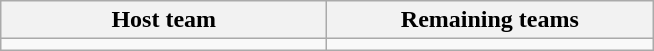<table class="wikitable">
<tr>
<th width=210>Host team</th>
<th width=210>Remaining teams</th>
</tr>
<tr style="vertical-align:top">
<td></td>
<td></td>
</tr>
</table>
